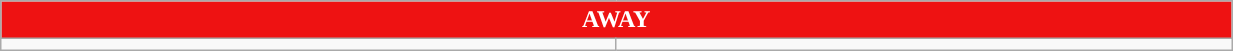<table class="wikitable collapsible collapsed" style="width:65%">
<tr>
<th colspan=6 ! style="color:white; background:#EE1212">AWAY</th>
</tr>
<tr>
<td></td>
<td></td>
</tr>
</table>
